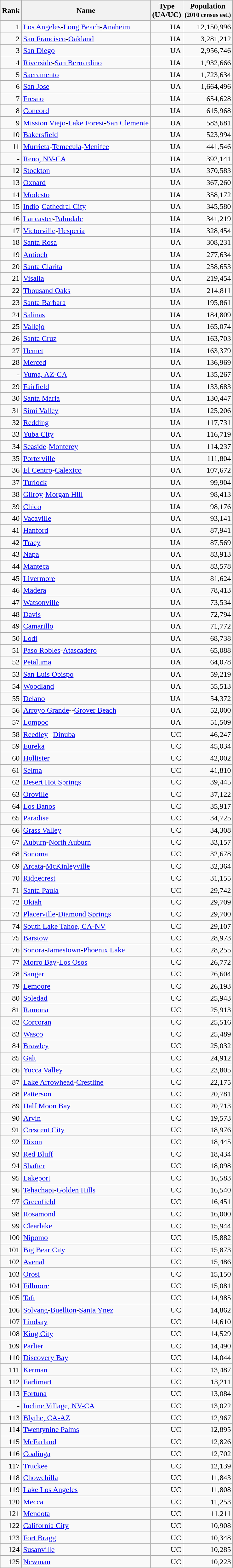<table class="wikitable sortable"  style="text-align:right">
<tr style="text-align:center;">
<th>Rank</th>
<th>Name</th>
<th>Type<br>(UA/UC)</th>
<th>Population<br><small>(2010 census est.)</small></th>
</tr>
<tr>
<td>1</td>
<td style="text-align:left;"><a href='#'>Los Angeles</a>-<a href='#'>Long Beach</a>-<a href='#'>Anaheim</a></td>
<td>UA</td>
<td>12,150,996</td>
</tr>
<tr>
<td>2</td>
<td style="text-align:left;"><a href='#'>San Francisco</a>-<a href='#'>Oakland</a></td>
<td>UA</td>
<td>3,281,212</td>
</tr>
<tr>
<td>3</td>
<td style="text-align:left;"><a href='#'>San Diego</a></td>
<td>UA</td>
<td>2,956,746</td>
</tr>
<tr>
<td>4</td>
<td style="text-align:left;"><a href='#'>Riverside</a>-<a href='#'>San Bernardino</a></td>
<td>UA</td>
<td>1,932,666</td>
</tr>
<tr>
<td>5</td>
<td style="text-align:left;"><a href='#'>Sacramento</a></td>
<td>UA</td>
<td>1,723,634</td>
</tr>
<tr>
<td>6</td>
<td style="text-align:left;"><a href='#'>San Jose</a></td>
<td>UA</td>
<td>1,664,496</td>
</tr>
<tr>
<td>7</td>
<td style="text-align:left;"><a href='#'>Fresno</a></td>
<td>UA</td>
<td>654,628</td>
</tr>
<tr>
<td>8</td>
<td style="text-align:left;"><a href='#'>Concord</a></td>
<td>UA</td>
<td>615,968</td>
</tr>
<tr>
<td>9</td>
<td style="text-align:left;"><a href='#'>Mission Viejo</a>-<a href='#'>Lake Forest</a>-<a href='#'>San Clemente</a></td>
<td>UA</td>
<td>583,681</td>
</tr>
<tr>
<td>10</td>
<td style="text-align:left;"><a href='#'>Bakersfield</a></td>
<td>UA</td>
<td>523,994</td>
</tr>
<tr>
<td>11</td>
<td style="text-align:left;"><a href='#'>Murrieta</a>-<a href='#'>Temecula</a>-<a href='#'>Menifee</a></td>
<td>UA</td>
<td>441,546</td>
</tr>
<tr>
<td><span>-</span></td>
<td style="text-align:left;"><a href='#'><span>Reno, NV-CA</span></a></td>
<td><span>UA</span></td>
<td><span>392,141</span></td>
</tr>
<tr>
<td>12</td>
<td style="text-align:left;"><a href='#'>Stockton</a></td>
<td>UA</td>
<td>370,583</td>
</tr>
<tr>
<td>13</td>
<td style="text-align:left;"><a href='#'>Oxnard</a></td>
<td>UA</td>
<td>367,260</td>
</tr>
<tr>
<td>14</td>
<td style="text-align:left;"><a href='#'>Modesto</a></td>
<td>UA</td>
<td>358,172</td>
</tr>
<tr>
<td>15</td>
<td style="text-align:left;"><a href='#'>Indio</a>-<a href='#'>Cathedral City</a></td>
<td>UA</td>
<td>345,580</td>
</tr>
<tr>
<td>16</td>
<td style="text-align:left;"><a href='#'>Lancaster</a>-<a href='#'>Palmdale</a></td>
<td>UA</td>
<td>341,219</td>
</tr>
<tr>
<td>17</td>
<td style="text-align:left;"><a href='#'>Victorville</a>-<a href='#'>Hesperia</a></td>
<td>UA</td>
<td>328,454</td>
</tr>
<tr>
<td>18</td>
<td style="text-align:left;"><a href='#'>Santa Rosa</a></td>
<td>UA</td>
<td>308,231</td>
</tr>
<tr>
<td>19</td>
<td style="text-align:left;"><a href='#'>Antioch</a></td>
<td>UA</td>
<td>277,634</td>
</tr>
<tr>
<td>20</td>
<td style="text-align:left;"><a href='#'>Santa Clarita</a></td>
<td>UA</td>
<td>258,653</td>
</tr>
<tr>
<td>21</td>
<td style="text-align:left;"><a href='#'>Visalia</a></td>
<td>UA</td>
<td>219,454</td>
</tr>
<tr>
<td>22</td>
<td style="text-align:left;"><a href='#'>Thousand Oaks</a></td>
<td>UA</td>
<td>214,811</td>
</tr>
<tr>
<td>23</td>
<td style="text-align:left;"><a href='#'>Santa Barbara</a></td>
<td>UA</td>
<td>195,861</td>
</tr>
<tr>
<td>24</td>
<td style="text-align:left;"><a href='#'>Salinas</a></td>
<td>UA</td>
<td>184,809</td>
</tr>
<tr>
<td>25</td>
<td style="text-align:left;"><a href='#'>Vallejo</a></td>
<td>UA</td>
<td>165,074</td>
</tr>
<tr>
<td>26</td>
<td style="text-align:left;"><a href='#'>Santa Cruz</a></td>
<td>UA</td>
<td>163,703</td>
</tr>
<tr>
<td>27</td>
<td style="text-align:left;"><a href='#'>Hemet</a></td>
<td>UA</td>
<td>163,379</td>
</tr>
<tr>
<td>28</td>
<td style="text-align:left;"><a href='#'>Merced</a></td>
<td>UA</td>
<td>136,969</td>
</tr>
<tr>
<td><span>-</span></td>
<td style="text-align:left;"><a href='#'><span>Yuma, AZ-CA</span></a></td>
<td><span>UA</span></td>
<td><span>135,267</span></td>
</tr>
<tr>
<td>29</td>
<td style="text-align:left;"><a href='#'>Fairfield</a></td>
<td>UA</td>
<td>133,683</td>
</tr>
<tr>
<td>30</td>
<td style="text-align:left;"><a href='#'>Santa Maria</a></td>
<td>UA</td>
<td>130,447</td>
</tr>
<tr>
<td>31</td>
<td style="text-align:left;"><a href='#'>Simi Valley</a></td>
<td>UA</td>
<td>125,206</td>
</tr>
<tr>
<td>32</td>
<td style="text-align:left;"><a href='#'>Redding</a></td>
<td>UA</td>
<td>117,731</td>
</tr>
<tr>
<td>33</td>
<td style="text-align:left;"><a href='#'>Yuba City</a></td>
<td>UA</td>
<td>116,719</td>
</tr>
<tr>
<td>34</td>
<td style="text-align:left;"><a href='#'>Seaside</a>-<a href='#'>Monterey</a></td>
<td>UA</td>
<td>114,237</td>
</tr>
<tr>
<td>35</td>
<td style="text-align:left;"><a href='#'>Porterville</a></td>
<td>UA</td>
<td>111,804</td>
</tr>
<tr>
<td>36</td>
<td style="text-align:left;"><a href='#'>El Centro</a>-<a href='#'>Calexico</a></td>
<td>UA</td>
<td>107,672</td>
</tr>
<tr>
<td>37</td>
<td style="text-align:left;"><a href='#'>Turlock</a></td>
<td>UA</td>
<td>99,904</td>
</tr>
<tr>
<td>38</td>
<td style="text-align:left;"><a href='#'>Gilroy</a>-<a href='#'>Morgan Hill</a></td>
<td>UA</td>
<td>98,413</td>
</tr>
<tr>
<td>39</td>
<td style="text-align:left;"><a href='#'>Chico</a></td>
<td>UA</td>
<td>98,176</td>
</tr>
<tr>
<td>40</td>
<td style="text-align:left;"><a href='#'>Vacaville</a></td>
<td>UA</td>
<td>93,141</td>
</tr>
<tr>
<td>41</td>
<td style="text-align:left;"><a href='#'>Hanford</a></td>
<td>UA</td>
<td>87,941</td>
</tr>
<tr>
<td>42</td>
<td style="text-align:left;"><a href='#'>Tracy</a></td>
<td>UA</td>
<td>87,569</td>
</tr>
<tr>
<td>43</td>
<td style="text-align:left;"><a href='#'>Napa</a></td>
<td>UA</td>
<td>83,913</td>
</tr>
<tr>
<td>44</td>
<td style="text-align:left;"><a href='#'>Manteca</a></td>
<td>UA</td>
<td>83,578</td>
</tr>
<tr>
<td>45</td>
<td style="text-align:left;"><a href='#'>Livermore</a></td>
<td>UA</td>
<td>81,624</td>
</tr>
<tr>
<td>46</td>
<td style="text-align:left;"><a href='#'>Madera</a></td>
<td>UA</td>
<td>78,413</td>
</tr>
<tr>
<td>47</td>
<td style="text-align:left;"><a href='#'>Watsonville</a></td>
<td>UA</td>
<td>73,534</td>
</tr>
<tr>
<td>48</td>
<td style="text-align:left;"><a href='#'>Davis</a></td>
<td>UA</td>
<td>72,794</td>
</tr>
<tr>
<td>49</td>
<td style="text-align:left;"><a href='#'>Camarillo</a></td>
<td>UA</td>
<td>71,772</td>
</tr>
<tr>
<td>50</td>
<td style="text-align:left;"><a href='#'>Lodi</a></td>
<td>UA</td>
<td>68,738</td>
</tr>
<tr>
<td>51</td>
<td style="text-align:left;"><a href='#'>Paso Robles</a>-<a href='#'>Atascadero</a></td>
<td>UA</td>
<td>65,088</td>
</tr>
<tr>
<td>52</td>
<td style="text-align:left;"><a href='#'>Petaluma</a></td>
<td>UA</td>
<td>64,078</td>
</tr>
<tr>
<td>53</td>
<td style="text-align:left;"><a href='#'>San Luis Obispo</a></td>
<td>UA</td>
<td>59,219</td>
</tr>
<tr>
<td>54</td>
<td style="text-align:left;"><a href='#'>Woodland</a></td>
<td>UA</td>
<td>55,513</td>
</tr>
<tr>
<td>55</td>
<td style="text-align:left;"><a href='#'>Delano</a></td>
<td>UA</td>
<td>54,372</td>
</tr>
<tr>
<td>56</td>
<td style="text-align:left;"><a href='#'>Arroyo Grande</a>--<a href='#'>Grover Beach</a></td>
<td>UA</td>
<td>52,000</td>
</tr>
<tr>
<td>57</td>
<td style="text-align:left;"><a href='#'>Lompoc</a></td>
<td>UA</td>
<td>51,509</td>
</tr>
<tr>
<td>58</td>
<td style="text-align:left;"><a href='#'>Reedley</a>--<a href='#'>Dinuba</a></td>
<td>UC</td>
<td>46,247</td>
</tr>
<tr>
<td>59</td>
<td style="text-align:left;"><a href='#'>Eureka</a></td>
<td>UC</td>
<td>45,034</td>
</tr>
<tr>
<td>60</td>
<td style="text-align:left;"><a href='#'>Hollister</a></td>
<td>UC</td>
<td>42,002</td>
</tr>
<tr>
<td>61</td>
<td style="text-align:left;"><a href='#'>Selma</a></td>
<td>UC</td>
<td>41,810</td>
</tr>
<tr>
<td>62</td>
<td style="text-align:left;"><a href='#'>Desert Hot Springs</a></td>
<td>UC</td>
<td>39,445</td>
</tr>
<tr>
<td>63</td>
<td style="text-align:left;"><a href='#'>Oroville</a></td>
<td>UC</td>
<td>37,122</td>
</tr>
<tr>
<td>64</td>
<td style="text-align:left;"><a href='#'>Los Banos</a></td>
<td>UC</td>
<td>35,917</td>
</tr>
<tr>
<td>65</td>
<td style="text-align:left;"><a href='#'>Paradise</a></td>
<td>UC</td>
<td>34,725</td>
</tr>
<tr>
<td>66</td>
<td style="text-align:left;"><a href='#'>Grass Valley</a></td>
<td>UC</td>
<td>34,308</td>
</tr>
<tr>
<td>67</td>
<td style="text-align:left;"><a href='#'>Auburn</a>-<a href='#'>North Auburn</a></td>
<td>UC</td>
<td>33,157</td>
</tr>
<tr>
<td>68</td>
<td style="text-align:left;"><a href='#'>Sonoma</a></td>
<td>UC</td>
<td>32,678</td>
</tr>
<tr>
<td>69</td>
<td style="text-align:left;"><a href='#'>Arcata</a>-<a href='#'>McKinleyville</a></td>
<td>UC</td>
<td>32,364</td>
</tr>
<tr>
<td>70</td>
<td style="text-align:left;"><a href='#'>Ridgecrest</a></td>
<td>UC</td>
<td>31,155</td>
</tr>
<tr>
<td>71</td>
<td style="text-align:left;"><a href='#'>Santa Paula</a></td>
<td>UC</td>
<td>29,742</td>
</tr>
<tr>
<td>72</td>
<td style="text-align:left;"><a href='#'>Ukiah</a></td>
<td>UC</td>
<td>29,709</td>
</tr>
<tr>
<td>73</td>
<td style="text-align:left;"><a href='#'>Placerville</a>-<a href='#'>Diamond Springs</a></td>
<td>UC</td>
<td>29,700</td>
</tr>
<tr>
<td>74</td>
<td style="text-align:left;"><a href='#'>South Lake Tahoe, CA-NV</a></td>
<td>UC</td>
<td>29,107</td>
</tr>
<tr>
<td>75</td>
<td style="text-align:left;"><a href='#'>Barstow</a></td>
<td>UC</td>
<td>28,973</td>
</tr>
<tr>
<td>76</td>
<td style="text-align:left;"><a href='#'>Sonora</a>-<a href='#'>Jamestown</a>-<a href='#'>Phoenix Lake</a></td>
<td>UC</td>
<td>28,255</td>
</tr>
<tr>
<td>77</td>
<td style="text-align:left;"><a href='#'>Morro Bay</a>-<a href='#'>Los Osos</a></td>
<td>UC</td>
<td>26,772</td>
</tr>
<tr>
<td>78</td>
<td style="text-align:left;"><a href='#'>Sanger</a></td>
<td>UC</td>
<td>26,604</td>
</tr>
<tr>
<td>79</td>
<td style="text-align:left;"><a href='#'>Lemoore</a></td>
<td>UC</td>
<td>26,193</td>
</tr>
<tr>
<td>80</td>
<td style="text-align:left;"><a href='#'>Soledad</a></td>
<td>UC</td>
<td>25,943</td>
</tr>
<tr>
<td>81</td>
<td style="text-align:left;"><a href='#'>Ramona</a></td>
<td>UC</td>
<td>25,913</td>
</tr>
<tr>
<td>82</td>
<td style="text-align:left;"><a href='#'>Corcoran</a></td>
<td>UC</td>
<td>25,516</td>
</tr>
<tr>
<td>83</td>
<td style="text-align:left;"><a href='#'>Wasco</a></td>
<td>UC</td>
<td>25,489</td>
</tr>
<tr>
<td>84</td>
<td style="text-align:left;"><a href='#'>Brawley</a></td>
<td>UC</td>
<td>25,032</td>
</tr>
<tr>
<td>85</td>
<td style="text-align:left;"><a href='#'>Galt</a></td>
<td>UC</td>
<td>24,912</td>
</tr>
<tr>
<td>86</td>
<td style="text-align:left;"><a href='#'>Yucca Valley</a></td>
<td>UC</td>
<td>23,805</td>
</tr>
<tr>
<td>87</td>
<td style="text-align:left;"><a href='#'>Lake Arrowhead</a>-<a href='#'>Crestline</a></td>
<td>UC</td>
<td>22,175</td>
</tr>
<tr>
<td>88</td>
<td style="text-align:left;"><a href='#'>Patterson</a></td>
<td>UC</td>
<td>20,781</td>
</tr>
<tr>
<td>89</td>
<td style="text-align:left;"><a href='#'>Half Moon Bay</a></td>
<td>UC</td>
<td>20,713</td>
</tr>
<tr>
<td>90</td>
<td style="text-align:left;"><a href='#'>Arvin</a></td>
<td>UC</td>
<td>19,573</td>
</tr>
<tr>
<td>91</td>
<td style="text-align:left;"><a href='#'>Crescent City</a></td>
<td>UC</td>
<td>18,976</td>
</tr>
<tr>
<td>92</td>
<td style="text-align:left;"><a href='#'>Dixon</a></td>
<td>UC</td>
<td>18,445</td>
</tr>
<tr>
<td>93</td>
<td style="text-align:left;"><a href='#'>Red Bluff</a></td>
<td>UC</td>
<td>18,434</td>
</tr>
<tr>
<td>94</td>
<td style="text-align:left;"><a href='#'>Shafter</a></td>
<td>UC</td>
<td>18,098</td>
</tr>
<tr>
<td>95</td>
<td style="text-align:left;"><a href='#'>Lakeport</a></td>
<td>UC</td>
<td>16,583</td>
</tr>
<tr>
<td>96</td>
<td style="text-align:left;"><a href='#'>Tehachapi</a>-<a href='#'>Golden Hills</a></td>
<td>UC</td>
<td>16,540</td>
</tr>
<tr>
<td>97</td>
<td style="text-align:left;"><a href='#'>Greenfield</a></td>
<td>UC</td>
<td>16,451</td>
</tr>
<tr>
<td>98</td>
<td style="text-align:left;"><a href='#'>Rosamond</a></td>
<td>UC</td>
<td>16,000</td>
</tr>
<tr>
<td>99</td>
<td style="text-align:left;"><a href='#'>Clearlake</a></td>
<td>UC</td>
<td>15,944</td>
</tr>
<tr>
<td>100</td>
<td style="text-align:left;"><a href='#'>Nipomo</a></td>
<td>UC</td>
<td>15,882</td>
</tr>
<tr>
<td>101</td>
<td style="text-align:left;"><a href='#'>Big Bear City</a></td>
<td>UC</td>
<td>15,873</td>
</tr>
<tr>
<td>102</td>
<td style="text-align:left;"><a href='#'>Avenal</a></td>
<td>UC</td>
<td>15,486</td>
</tr>
<tr>
<td>103</td>
<td style="text-align:left;"><a href='#'>Orosi</a></td>
<td>UC</td>
<td>15,150</td>
</tr>
<tr>
<td>104</td>
<td style="text-align:left;"><a href='#'>Fillmore</a></td>
<td>UC</td>
<td>15,081</td>
</tr>
<tr>
<td>105</td>
<td style="text-align:left;"><a href='#'>Taft</a></td>
<td>UC</td>
<td>14,985</td>
</tr>
<tr>
<td>106</td>
<td style="text-align:left;"><a href='#'>Solvang</a>-<a href='#'>Buellton</a>-<a href='#'>Santa Ynez</a></td>
<td>UC</td>
<td>14,862</td>
</tr>
<tr>
<td>107</td>
<td style="text-align:left;"><a href='#'>Lindsay</a></td>
<td>UC</td>
<td>14,610</td>
</tr>
<tr>
<td>108</td>
<td style="text-align:left;"><a href='#'>King City</a></td>
<td>UC</td>
<td>14,529</td>
</tr>
<tr>
<td>109</td>
<td style="text-align:left;"><a href='#'>Parlier</a></td>
<td>UC</td>
<td>14,490</td>
</tr>
<tr>
<td>110</td>
<td style="text-align:left;"><a href='#'>Discovery Bay</a></td>
<td>UC</td>
<td>14,044</td>
</tr>
<tr>
<td>111</td>
<td style="text-align:left;"><a href='#'>Kerman</a></td>
<td>UC</td>
<td>13,487</td>
</tr>
<tr>
<td>112</td>
<td style="text-align:left;"><a href='#'>Earlimart</a></td>
<td>UC</td>
<td>13,211</td>
</tr>
<tr>
<td>113</td>
<td style="text-align:left;"><a href='#'>Fortuna</a></td>
<td>UC</td>
<td>13,084</td>
</tr>
<tr>
<td><span>-</span></td>
<td style="text-align:left;"><a href='#'><span>Incline Village, NV-CA</span></a></td>
<td><span>UC</span></td>
<td><span>13,022</span></td>
</tr>
<tr>
<td><span>113</span></td>
<td style="text-align:left;"><a href='#'><span>Blythe, CA-AZ</span></a></td>
<td><span>UC</span></td>
<td><span>12,967</span></td>
</tr>
<tr>
<td>114</td>
<td style="text-align:left;"><a href='#'>Twentynine Palms</a></td>
<td>UC</td>
<td>12,895</td>
</tr>
<tr>
<td>115</td>
<td style="text-align:left;"><a href='#'>McFarland</a></td>
<td>UC</td>
<td>12,826</td>
</tr>
<tr>
<td>116</td>
<td style="text-align:left;"><a href='#'>Coalinga</a></td>
<td>UC</td>
<td>12,702</td>
</tr>
<tr>
<td>117</td>
<td style="text-align:left;"><a href='#'>Truckee</a></td>
<td>UC</td>
<td>12,139</td>
</tr>
<tr>
<td>118</td>
<td style="text-align:left;"><a href='#'>Chowchilla</a></td>
<td>UC</td>
<td>11,843</td>
</tr>
<tr>
<td>119</td>
<td style="text-align:left;"><a href='#'>Lake Los Angeles</a></td>
<td>UC</td>
<td>11,808</td>
</tr>
<tr>
<td>120</td>
<td style="text-align:left;"><a href='#'>Mecca</a></td>
<td>UC</td>
<td>11,253</td>
</tr>
<tr>
<td>121</td>
<td style="text-align:left;"><a href='#'>Mendota</a></td>
<td>UC</td>
<td>11,211</td>
</tr>
<tr>
<td>122</td>
<td style="text-align:left;"><a href='#'>California City</a></td>
<td>UC</td>
<td>10,908</td>
</tr>
<tr>
<td>123</td>
<td style="text-align:left;"><a href='#'>Fort Bragg</a></td>
<td>UC</td>
<td>10,348</td>
</tr>
<tr>
<td>124</td>
<td style="text-align:left;"><a href='#'>Susanville</a></td>
<td>UC</td>
<td>10,285</td>
</tr>
<tr>
<td>125</td>
<td style="text-align:left;"><a href='#'>Newman</a></td>
<td>UC</td>
<td>10,223</td>
</tr>
</table>
